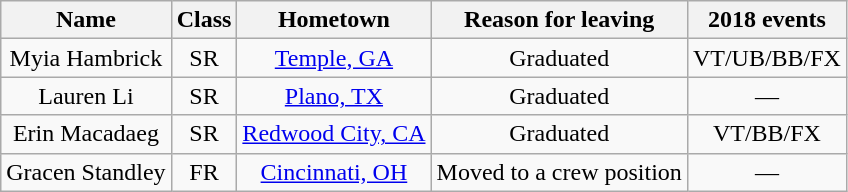<table class="wikitable sortable" style="text-align:center;">
<tr>
<th>Name</th>
<th>Class</th>
<th>Hometown</th>
<th>Reason for leaving</th>
<th>2018 events</th>
</tr>
<tr>
<td>Myia Hambrick</td>
<td>SR</td>
<td><a href='#'>Temple, GA</a></td>
<td>Graduated</td>
<td>VT/UB/BB/FX</td>
</tr>
<tr>
<td>Lauren Li</td>
<td>SR</td>
<td><a href='#'>Plano, TX</a></td>
<td>Graduated</td>
<td>—</td>
</tr>
<tr>
<td>Erin Macadaeg</td>
<td>SR</td>
<td><a href='#'>Redwood City, CA</a></td>
<td>Graduated</td>
<td>VT/BB/FX</td>
</tr>
<tr>
<td>Gracen Standley</td>
<td>FR</td>
<td><a href='#'>Cincinnati, OH</a></td>
<td>Moved to a crew position</td>
<td>—</td>
</tr>
</table>
